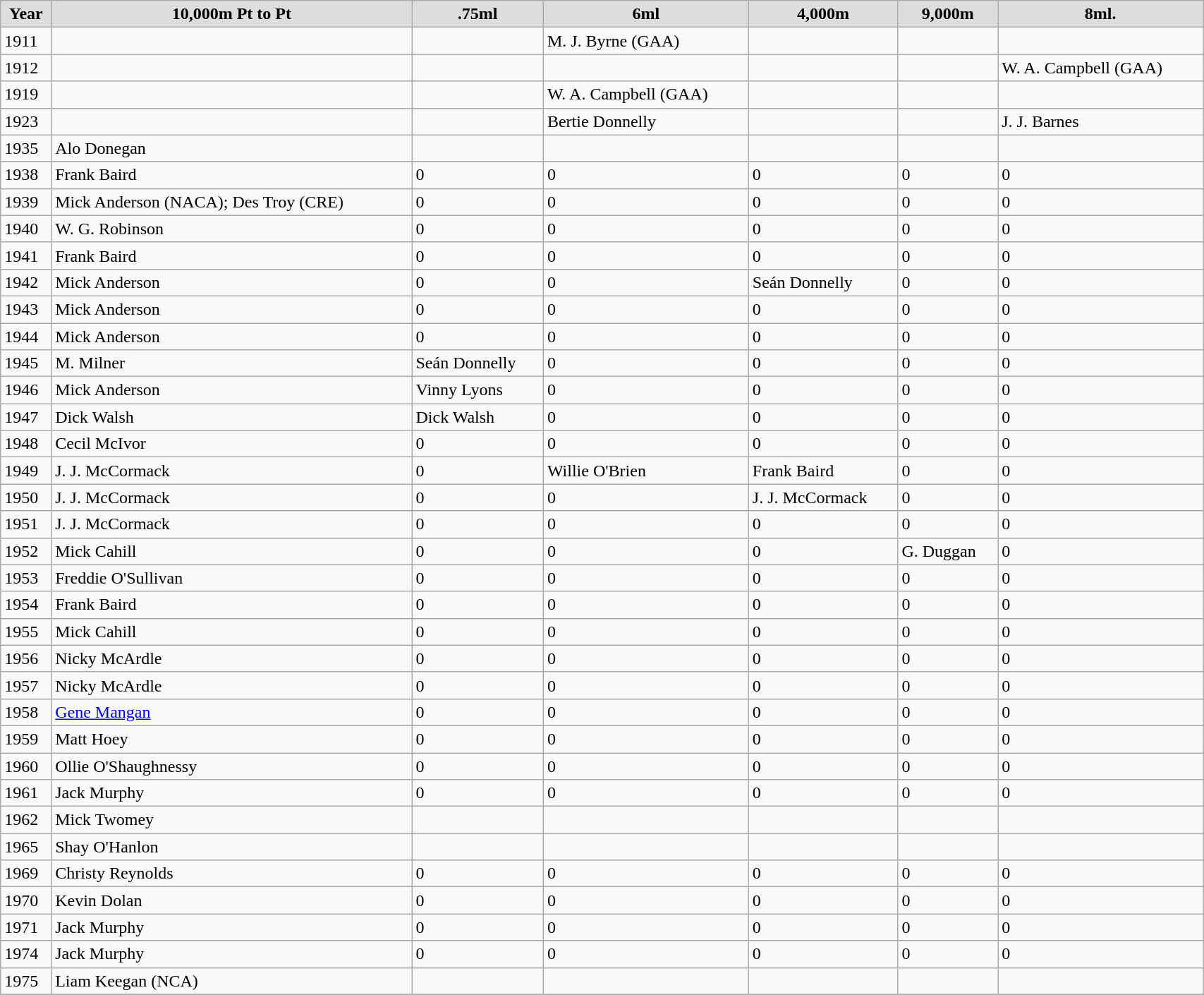<table class="wikitable" style="width: 90%; text-align:left;">
<tr>
<td style="background:#DDDDDD; font-weight:bold; text-align:center;">Year</td>
<td style="background:#DDDDDD; font-weight:bold; text-align:center;">10,000m Pt to Pt</td>
<td style="background:#DDDDDD; font-weight:bold; text-align:center;">.75ml</td>
<td style="background:#DDDDDD; font-weight:bold; text-align:center;">6ml</td>
<td style="background:#DDDDDD; font-weight:bold; text-align:center;">4,000m</td>
<td style="background:#DDDDDD; font-weight:bold; text-align:center;">9,000m</td>
<td style="background:#DDDDDD; font-weight:bold; text-align:center;">8ml.</td>
</tr>
<tr>
<td>1911</td>
<td></td>
<td></td>
<td>M. J. Byrne (GAA)</td>
<td></td>
<td></td>
<td></td>
</tr>
<tr>
<td>1912</td>
<td></td>
<td></td>
<td></td>
<td></td>
<td></td>
<td>W. A. Campbell (GAA)</td>
</tr>
<tr>
<td>1919</td>
<td></td>
<td></td>
<td>W. A. Campbell (GAA)</td>
<td></td>
<td></td>
<td></td>
</tr>
<tr>
<td>1923</td>
<td></td>
<td></td>
<td>Bertie Donnelly</td>
<td></td>
<td></td>
<td>J. J. Barnes</td>
</tr>
<tr>
<td>1935</td>
<td>Alo Donegan</td>
<td></td>
<td></td>
<td></td>
<td></td>
<td></td>
</tr>
<tr>
<td>1938</td>
<td>Frank Baird</td>
<td>0</td>
<td>0</td>
<td>0</td>
<td>0</td>
<td>0</td>
</tr>
<tr>
<td>1939</td>
<td>Mick Anderson (NACA); Des Troy (CRE)</td>
<td>0</td>
<td>0</td>
<td>0</td>
<td>0</td>
<td>0</td>
</tr>
<tr>
<td>1940</td>
<td>W. G. Robinson</td>
<td>0</td>
<td>0</td>
<td>0</td>
<td>0</td>
<td>0</td>
</tr>
<tr>
<td>1941</td>
<td>Frank Baird</td>
<td>0</td>
<td>0</td>
<td>0</td>
<td>0</td>
<td>0</td>
</tr>
<tr>
<td>1942</td>
<td>Mick Anderson</td>
<td>0</td>
<td>0</td>
<td>Seán Donnelly</td>
<td>0</td>
<td>0</td>
</tr>
<tr>
<td>1943</td>
<td>Mick Anderson</td>
<td>0</td>
<td>0</td>
<td>0</td>
<td>0</td>
<td>0</td>
</tr>
<tr>
<td>1944</td>
<td>Mick Anderson</td>
<td>0</td>
<td>0</td>
<td>0</td>
<td>0</td>
<td>0</td>
</tr>
<tr>
<td>1945</td>
<td>M. Milner</td>
<td>Seán Donnelly</td>
<td>0</td>
<td>0</td>
<td>0</td>
<td>0</td>
</tr>
<tr>
<td>1946</td>
<td>Mick Anderson</td>
<td>Vinny Lyons</td>
<td>0</td>
<td>0</td>
<td>0</td>
<td>0</td>
</tr>
<tr>
<td>1947</td>
<td>Dick Walsh</td>
<td>Dick Walsh</td>
<td>0</td>
<td>0</td>
<td>0</td>
<td>0</td>
</tr>
<tr>
<td>1948</td>
<td>Cecil McIvor</td>
<td>0</td>
<td>0</td>
<td>0</td>
<td>0</td>
<td>0</td>
</tr>
<tr>
<td>1949</td>
<td>J. J. McCormack</td>
<td>0</td>
<td>Willie O'Brien</td>
<td>Frank Baird</td>
<td>0</td>
<td>0</td>
</tr>
<tr>
<td>1950</td>
<td>J. J. McCormack</td>
<td>0</td>
<td>0</td>
<td>J. J. McCormack</td>
<td>0</td>
<td>0</td>
</tr>
<tr>
<td>1951</td>
<td>J. J. McCormack</td>
<td>0</td>
<td>0</td>
<td>0</td>
<td>0</td>
<td>0</td>
</tr>
<tr>
<td>1952</td>
<td>Mick Cahill</td>
<td>0</td>
<td>0</td>
<td>0</td>
<td>G. Duggan</td>
<td>0</td>
</tr>
<tr>
<td>1953</td>
<td>Freddie O'Sullivan</td>
<td>0</td>
<td>0</td>
<td>0</td>
<td>0</td>
<td>0</td>
</tr>
<tr>
<td>1954</td>
<td>Frank Baird</td>
<td>0</td>
<td>0</td>
<td>0</td>
<td>0</td>
<td>0</td>
</tr>
<tr>
<td>1955</td>
<td>Mick Cahill</td>
<td>0</td>
<td>0</td>
<td>0</td>
<td>0</td>
<td>0</td>
</tr>
<tr>
<td>1956</td>
<td>Nicky McArdle</td>
<td>0</td>
<td>0</td>
<td>0</td>
<td>0</td>
<td>0</td>
</tr>
<tr>
<td>1957</td>
<td>Nicky McArdle</td>
<td>0</td>
<td>0</td>
<td>0</td>
<td>0</td>
<td>0</td>
</tr>
<tr>
<td>1958</td>
<td><a href='#'>Gene Mangan</a></td>
<td>0</td>
<td>0</td>
<td>0</td>
<td>0</td>
<td>0</td>
</tr>
<tr>
<td>1959</td>
<td>Matt Hoey</td>
<td>0</td>
<td>0</td>
<td>0</td>
<td>0</td>
<td>0</td>
</tr>
<tr>
<td>1960</td>
<td>Ollie O'Shaughnessy</td>
<td>0</td>
<td>0</td>
<td>0</td>
<td>0</td>
<td>0</td>
</tr>
<tr>
<td>1961</td>
<td>Jack Murphy</td>
<td>0</td>
<td>0</td>
<td>0</td>
<td>0</td>
<td>0</td>
</tr>
<tr>
<td>1962</td>
<td>Mick Twomey</td>
<td></td>
<td></td>
<td></td>
<td></td>
<td></td>
</tr>
<tr>
<td>1965</td>
<td>Shay O'Hanlon</td>
<td></td>
<td></td>
<td></td>
<td></td>
<td></td>
</tr>
<tr>
<td>1969</td>
<td>Christy Reynolds</td>
<td>0</td>
<td>0</td>
<td>0</td>
<td>0</td>
<td>0</td>
</tr>
<tr>
<td>1970</td>
<td>Kevin Dolan</td>
<td>0</td>
<td>0</td>
<td>0</td>
<td>0</td>
<td>0</td>
</tr>
<tr>
<td>1971</td>
<td>Jack Murphy</td>
<td>0</td>
<td>0</td>
<td>0</td>
<td>0</td>
<td>0</td>
</tr>
<tr>
<td>1974</td>
<td>Jack Murphy</td>
<td>0</td>
<td>0</td>
<td>0</td>
<td>0</td>
<td>0</td>
</tr>
<tr>
<td>1975</td>
<td>Liam Keegan (NCA)</td>
<td></td>
<td></td>
<td></td>
<td></td>
<td></td>
</tr>
<tr>
</tr>
</table>
